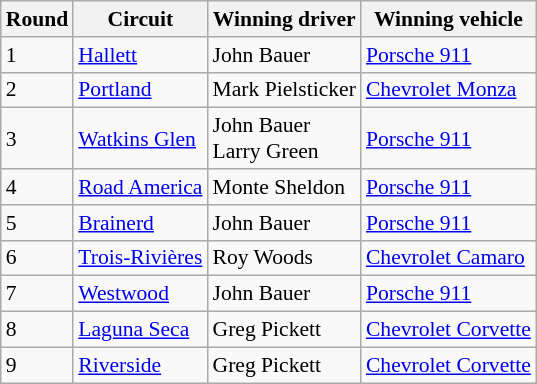<table class="wikitable" style="font-size: 90%;">
<tr>
<th>Round</th>
<th>Circuit</th>
<th>Winning driver</th>
<th>Winning vehicle</th>
</tr>
<tr>
<td>1</td>
<td> <a href='#'>Hallett</a></td>
<td> John Bauer</td>
<td><a href='#'>Porsche 911</a></td>
</tr>
<tr>
<td>2</td>
<td> <a href='#'>Portland</a></td>
<td> Mark Pielsticker</td>
<td><a href='#'>Chevrolet Monza</a></td>
</tr>
<tr>
<td>3</td>
<td> <a href='#'>Watkins Glen</a></td>
<td> John Bauer<br> Larry Green</td>
<td><a href='#'>Porsche 911</a></td>
</tr>
<tr>
<td>4</td>
<td> <a href='#'>Road America</a></td>
<td> Monte Sheldon</td>
<td><a href='#'>Porsche 911</a></td>
</tr>
<tr>
<td>5</td>
<td> <a href='#'>Brainerd</a></td>
<td> John Bauer</td>
<td><a href='#'>Porsche 911</a></td>
</tr>
<tr>
<td>6</td>
<td> <a href='#'>Trois-Rivières</a></td>
<td> Roy Woods</td>
<td><a href='#'>Chevrolet Camaro</a></td>
</tr>
<tr>
<td>7</td>
<td> <a href='#'>Westwood</a></td>
<td> John Bauer</td>
<td><a href='#'>Porsche 911</a></td>
</tr>
<tr>
<td>8</td>
<td> <a href='#'>Laguna Seca</a></td>
<td> Greg Pickett</td>
<td><a href='#'>Chevrolet Corvette</a></td>
</tr>
<tr>
<td>9</td>
<td> <a href='#'>Riverside</a></td>
<td> Greg Pickett</td>
<td><a href='#'>Chevrolet Corvette</a></td>
</tr>
</table>
